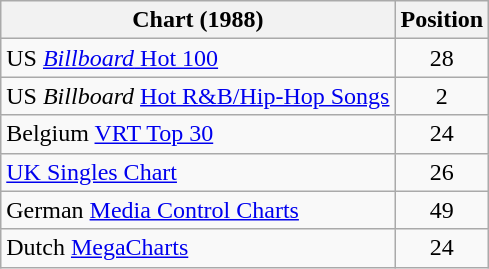<table class="wikitable sortable" style="text-align:center;">
<tr>
<th>Chart (1988)</th>
<th>Position</th>
</tr>
<tr>
<td align="left">US <a href='#'><em>Billboard</em> Hot 100</a></td>
<td>28</td>
</tr>
<tr>
<td align="left">US <em>Billboard</em> <a href='#'>Hot R&B/Hip-Hop Songs</a></td>
<td>2</td>
</tr>
<tr>
<td align="left">Belgium <a href='#'>VRT Top 30</a></td>
<td>24</td>
</tr>
<tr>
<td align="left"><a href='#'>UK Singles Chart</a></td>
<td>26</td>
</tr>
<tr>
<td align="left">German <a href='#'>Media Control Charts</a></td>
<td>49</td>
</tr>
<tr>
<td align="left">Dutch <a href='#'>MegaCharts</a></td>
<td>24</td>
</tr>
</table>
